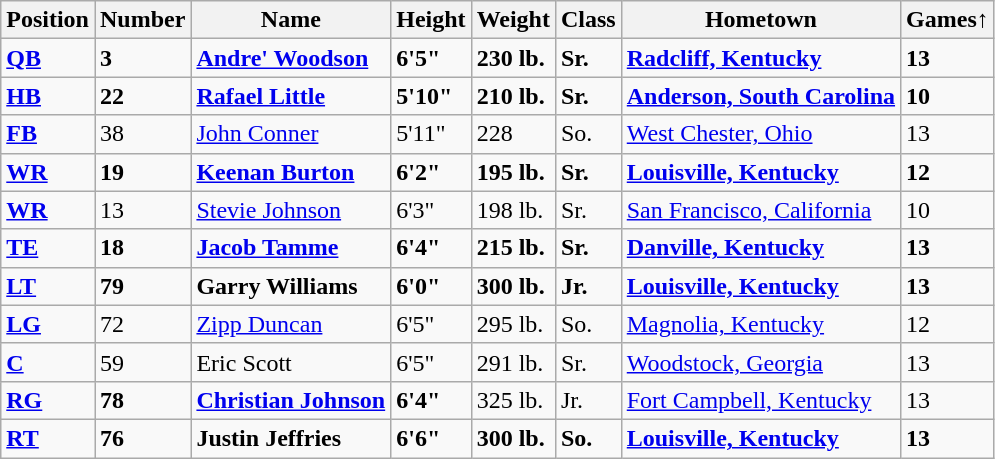<table class="wikitable">
<tr>
<th><strong>Position</strong></th>
<th><strong>Number</strong></th>
<th><strong>Name</strong></th>
<th><strong>Height</strong></th>
<th><strong>Weight</strong></th>
<th><strong>Class</strong></th>
<th><strong>Hometown</strong></th>
<th><strong>Games↑</strong></th>
</tr>
<tr>
<td><strong><a href='#'>QB</a></strong></td>
<td><strong>3</strong></td>
<td><strong><a href='#'>Andre' Woodson</a></strong></td>
<td><strong>6'5"</strong></td>
<td><strong>230 lb.</strong></td>
<td><strong>Sr.</strong></td>
<td><strong><a href='#'>Radcliff, Kentucky</a></strong></td>
<td><strong>13</strong></td>
</tr>
<tr>
<td><strong><a href='#'>HB</a></strong></td>
<td><strong>22</strong></td>
<td><strong><a href='#'>Rafael Little</a></strong></td>
<td><strong>5'10"</strong></td>
<td><strong>210 lb.</strong></td>
<td><strong>Sr.</strong></td>
<td><strong><a href='#'>Anderson, South Carolina</a></strong></td>
<td><strong>10</strong></td>
</tr>
<tr>
<td><strong><a href='#'>FB</a></strong></td>
<td>38</td>
<td><a href='#'>John Conner</a></td>
<td>5'11"</td>
<td>228</td>
<td>So.</td>
<td><a href='#'>West Chester, Ohio</a></td>
<td>13</td>
</tr>
<tr>
<td><strong><a href='#'>WR</a></strong></td>
<td><strong>19</strong></td>
<td><strong><a href='#'>Keenan Burton</a></strong></td>
<td><strong>6'2"</strong></td>
<td><strong>195 lb.</strong></td>
<td><strong>Sr.</strong></td>
<td><strong><a href='#'>Louisville, Kentucky</a></strong></td>
<td><strong>12</strong></td>
</tr>
<tr>
<td><strong><a href='#'>WR</a></strong></td>
<td>13</td>
<td><a href='#'>Stevie Johnson</a></td>
<td>6'3"</td>
<td>198 lb.</td>
<td>Sr.</td>
<td><a href='#'>San Francisco, California</a></td>
<td>10</td>
</tr>
<tr>
<td><strong><a href='#'>TE</a></strong></td>
<td><strong>18</strong></td>
<td><strong><a href='#'>Jacob Tamme</a></strong></td>
<td><strong>6'4"</strong></td>
<td><strong>215 lb.</strong></td>
<td><strong>Sr.</strong></td>
<td><strong><a href='#'>Danville, Kentucky</a></strong></td>
<td><strong>13</strong></td>
</tr>
<tr>
<td><strong><a href='#'>LT</a></strong></td>
<td><strong>79</strong></td>
<td><strong>Garry Williams</strong></td>
<td><strong>6'0"</strong></td>
<td><strong>300 lb.</strong></td>
<td><strong>Jr.</strong></td>
<td><strong><a href='#'>Louisville, Kentucky</a></strong></td>
<td><strong>13</strong></td>
</tr>
<tr>
<td><strong><a href='#'>LG</a></strong></td>
<td>72</td>
<td><a href='#'>Zipp Duncan</a></td>
<td>6'5"</td>
<td>295 lb.</td>
<td>So.</td>
<td><a href='#'>Magnolia, Kentucky</a></td>
<td>12</td>
</tr>
<tr>
<td><strong><a href='#'>C</a></strong></td>
<td>59</td>
<td>Eric Scott</td>
<td>6'5"</td>
<td>291 lb.</td>
<td>Sr.</td>
<td><a href='#'>Woodstock, Georgia</a></td>
<td>13</td>
</tr>
<tr>
<td><strong><a href='#'>RG</a></strong></td>
<td><strong>78</strong></td>
<td><strong><a href='#'>Christian Johnson</a></strong></td>
<td><strong>6'4"</strong></td>
<td>325 lb.</td>
<td>Jr.</td>
<td><a href='#'>Fort Campbell, Kentucky</a></td>
<td>13</td>
</tr>
<tr>
<td><strong><a href='#'>RT</a></strong></td>
<td><strong>76</strong></td>
<td><strong>Justin Jeffries</strong></td>
<td><strong>6'6"</strong></td>
<td><strong>300 lb.</strong></td>
<td><strong>So.</strong></td>
<td><strong><a href='#'>Louisville, Kentucky</a></strong></td>
<td><strong>13</strong></td>
</tr>
</table>
